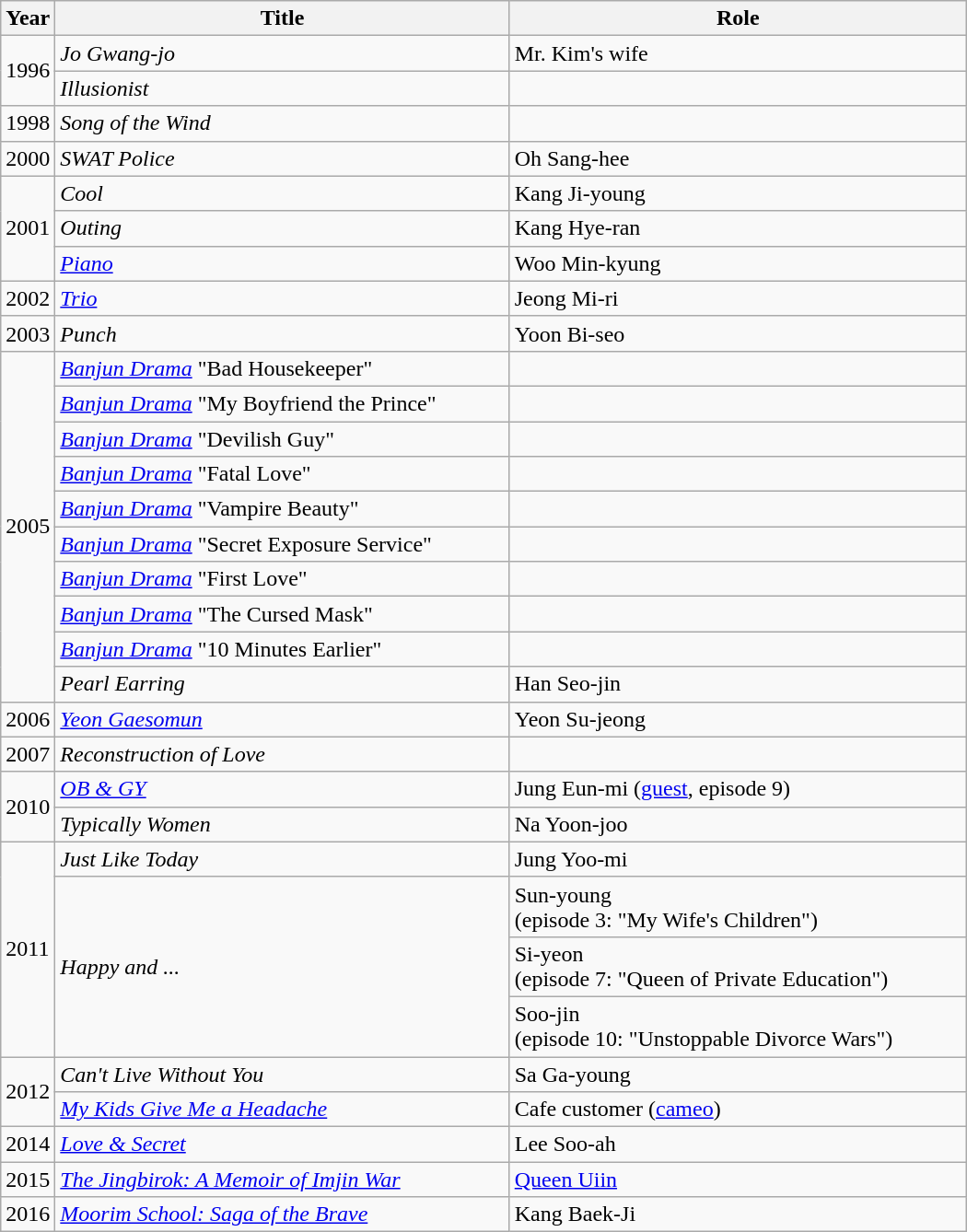<table class="wikitable" style="width:700px">
<tr>
<th width=10>Year</th>
<th>Title</th>
<th>Role</th>
</tr>
<tr>
<td rowspan=2>1996</td>
<td><em>Jo Gwang-jo</em></td>
<td>Mr. Kim's wife</td>
</tr>
<tr>
<td><em>Illusionist</em></td>
<td></td>
</tr>
<tr>
<td>1998</td>
<td><em>Song of the Wind</em></td>
<td></td>
</tr>
<tr>
<td>2000</td>
<td><em>SWAT Police</em></td>
<td>Oh Sang-hee</td>
</tr>
<tr>
<td rowspan=3>2001</td>
<td><em>Cool</em></td>
<td>Kang Ji-young</td>
</tr>
<tr>
<td><em>Outing</em></td>
<td>Kang Hye-ran</td>
</tr>
<tr>
<td><em><a href='#'>Piano</a></em></td>
<td>Woo Min-kyung</td>
</tr>
<tr>
<td>2002</td>
<td><em><a href='#'>Trio</a></em></td>
<td>Jeong Mi-ri</td>
</tr>
<tr>
<td>2003</td>
<td><em>Punch</em></td>
<td>Yoon Bi-seo</td>
</tr>
<tr>
<td rowspan=10>2005</td>
<td><em><a href='#'>Banjun Drama</a></em> "Bad Housekeeper"</td>
<td></td>
</tr>
<tr>
<td><em><a href='#'>Banjun Drama</a></em> "My Boyfriend the Prince"</td>
<td></td>
</tr>
<tr>
<td><em><a href='#'>Banjun Drama</a></em> "Devilish Guy"</td>
<td></td>
</tr>
<tr>
<td><em><a href='#'>Banjun Drama</a></em> "Fatal Love"</td>
<td></td>
</tr>
<tr>
<td><em><a href='#'>Banjun Drama</a></em> "Vampire Beauty"</td>
<td></td>
</tr>
<tr>
<td><em><a href='#'>Banjun Drama</a></em> "Secret Exposure Service"</td>
<td></td>
</tr>
<tr>
<td><em><a href='#'>Banjun Drama</a></em> "First Love"</td>
<td></td>
</tr>
<tr>
<td><em><a href='#'>Banjun Drama</a></em> "The Cursed Mask"</td>
<td></td>
</tr>
<tr>
<td><em><a href='#'>Banjun Drama</a></em> "10 Minutes Earlier"</td>
<td></td>
</tr>
<tr>
<td><em>Pearl Earring</em></td>
<td>Han Seo-jin</td>
</tr>
<tr>
<td>2006</td>
<td><em><a href='#'>Yeon Gaesomun</a></em></td>
<td>Yeon Su-jeong</td>
</tr>
<tr>
<td>2007</td>
<td><em>Reconstruction of Love</em></td>
<td></td>
</tr>
<tr>
<td rowspan=2>2010</td>
<td><em><a href='#'>OB & GY</a></em></td>
<td>Jung Eun-mi (<a href='#'>guest</a>, episode 9)</td>
</tr>
<tr>
<td><em>Typically Women</em></td>
<td>Na Yoon-joo</td>
</tr>
<tr>
<td rowspan=4>2011</td>
<td><em>Just Like Today</em></td>
<td>Jung Yoo-mi</td>
</tr>
<tr>
<td rowspan=3><em>Happy and ...</em></td>
<td>Sun-young <br> (episode 3: "My Wife's Children")</td>
</tr>
<tr>
<td>Si-yeon <br> (episode 7: "Queen of Private Education")</td>
</tr>
<tr>
<td>Soo-jin <br> (episode 10: "Unstoppable Divorce Wars")</td>
</tr>
<tr>
<td rowspan=2>2012</td>
<td><em>Can't Live Without You</em></td>
<td>Sa Ga-young</td>
</tr>
<tr>
<td><em><a href='#'>My Kids Give Me a Headache</a></em></td>
<td>Cafe customer (<a href='#'>cameo</a>)</td>
</tr>
<tr>
<td>2014</td>
<td><em><a href='#'>Love & Secret</a></em></td>
<td>Lee Soo-ah</td>
</tr>
<tr>
<td>2015</td>
<td><em><a href='#'>The Jingbirok: A Memoir of Imjin War</a></em></td>
<td><a href='#'>Queen Uiin</a></td>
</tr>
<tr>
<td>2016</td>
<td><em><a href='#'>Moorim School: Saga of the Brave</a></em></td>
<td>Kang Baek-Ji</td>
</tr>
</table>
